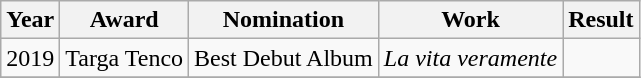<table class="wikitable">
<tr>
<th>Year</th>
<th>Award</th>
<th>Nomination</th>
<th>Work</th>
<th>Result</th>
</tr>
<tr>
<td style="text-align:center;">2019</td>
<td>Targa Tenco</td>
<td>Best Debut Album</td>
<td><em>La vita veramente</em></td>
<td></td>
</tr>
<tr>
</tr>
</table>
